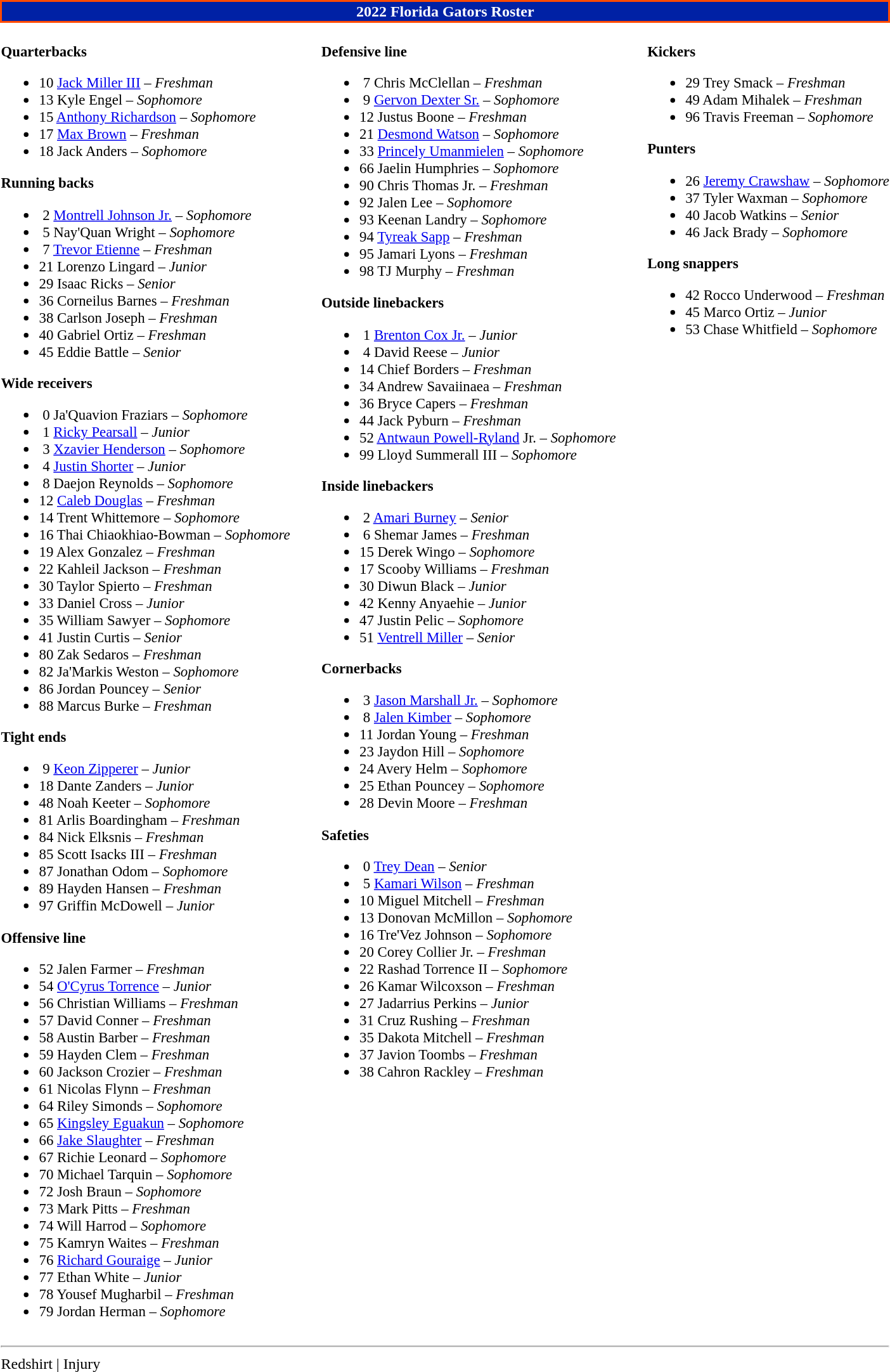<table class="toccolours" style="text-align: left;">
<tr>
<td colspan="9" style="background-color: #0021A5; color: white; text-align: center;border:2px solid #FF4A00;"><strong>2022 Florida Gators Roster</strong></td>
</tr>
<tr>
<td style="font-size: 95%;" valign="top"><br><strong>Quarterbacks</strong><ul><li>10 <a href='#'>Jack Miller III</a> –  <em>Freshman</em></li><li>13 Kyle Engel –  <em>Sophomore</em></li><li>15 <a href='#'>Anthony Richardson</a> – <em>Sophomore</em></li><li>17 <a href='#'>Max Brown</a> – <em>Freshman</em></li><li>18 Jack Anders –  <em>Sophomore</em></li></ul><strong>Running backs</strong><ul><li> 2 <a href='#'>Montrell Johnson Jr.</a> – <em>Sophomore</em></li><li> 5 Nay'Quan Wright –  <em>Sophomore</em></li><li> 7 <a href='#'>Trevor Etienne</a> – <em>Freshman</em></li><li>21 Lorenzo Lingard –  <em>Junior</em></li><li>29 Isaac Ricks –  <em>Senior</em></li><li>36 Corneilus Barnes –  <em>Freshman</em></li><li>38 Carlson Joseph –  <em>Freshman</em></li><li>40 Gabriel Ortiz – <em>Freshman</em></li><li>45 Eddie Battle –  <em>Senior</em></li></ul><strong>Wide receivers</strong><ul><li> 0 Ja'Quavion Fraziars – <em>Sophomore</em></li><li> 1 <a href='#'>Ricky Pearsall</a> – <em>Junior</em></li><li> 3 <a href='#'>Xzavier Henderson</a> – <em>Sophomore</em></li><li> 4 <a href='#'>Justin Shorter</a> –  <em>Junior</em></li><li> 8 Daejon Reynolds – <em>Sophomore</em></li><li>12 <a href='#'>Caleb Douglas</a> – <em>Freshman</em></li><li>14 Trent Whittemore –  <em>Sophomore</em></li><li>16 Thai Chiaokhiao-Bowman – <em>Sophomore</em></li><li>19 Alex Gonzalez – <em>Freshman</em></li><li>22 Kahleil Jackson –  <em>Freshman</em></li><li>30 Taylor Spierto –  <em>Freshman</em></li><li>33 Daniel Cross –  <em>Junior</em></li><li>35 William Sawyer –  <em>Sophomore</em></li><li>41 Justin Curtis – <em>Senior</em></li><li>80 Zak Sedaros – <em>Freshman</em></li><li>82 Ja'Markis Weston –  <em>Sophomore</em></li><li>86 Jordan Pouncey –  <em>Senior</em></li><li>88 Marcus Burke –  <em>Freshman</em></li></ul><strong>Tight ends</strong><ul><li> 9 <a href='#'>Keon Zipperer</a> – <em>Junior</em></li><li>18 Dante Zanders –  <em>Junior</em></li><li>48 Noah Keeter –  <em>Sophomore</em></li><li>81 Arlis Boardingham – <em>Freshman</em></li><li>84 Nick Elksnis –  <em>Freshman</em></li><li>85 Scott Isacks III – <em>Freshman</em></li><li>87 Jonathan Odom – <em>Sophomore</em></li><li>89 Hayden Hansen – <em>Freshman</em></li><li>97 Griffin McDowell –  <em>Junior</em></li></ul><strong>Offensive line</strong><ul><li>52 Jalen Farmer – <em>Freshman</em></li><li>54 <a href='#'>O'Cyrus Torrence</a> – <em>Junior</em></li><li>56 Christian Williams – <em>Freshman</em></li><li>57 David Conner – <em>Freshman</em></li><li>58 Austin Barber –  <em>Freshman</em></li><li>59 Hayden Clem –  <em>Freshman</em></li><li>60 Jackson Crozier – <em>Freshman</em></li><li>61 Nicolas Flynn – <em>Freshman</em></li><li>64 Riley Simonds –  <em>Sophomore</em></li><li>65 <a href='#'>Kingsley Eguakun</a> –  <em>Sophomore</em></li><li>66 <a href='#'>Jake Slaughter</a> –  <em>Freshman</em></li><li>67 Richie Leonard – <em>Sophomore</em></li><li>70 Michael Tarquin –  <em>Sophomore</em></li><li>72 Josh Braun – <em>Sophomore</em></li><li>73 Mark Pitts –  <em>Freshman</em></li><li>74 Will Harrod –  <em>Sophomore</em></li><li>75 Kamryn Waites –  <em>Freshman</em></li><li>76 <a href='#'>Richard Gouraige</a> –  <em>Junior</em></li><li>77 Ethan White – <em>Junior</em></li><li>78 Yousef Mugharbil –  <em>Freshman</em></li><li>79 Jordan Herman – <em>Sophomore</em></li></ul></td>
<td width="25"></td>
<td valign="top" style="font-size: 95%;"><br><strong>Defensive line</strong><ul><li> 7 Chris McClellan – <em>Freshman</em></li><li> 9 <a href='#'>Gervon Dexter Sr.</a> – <em>Sophomore</em></li><li>12 Justus Boone –  <em>Freshman</em></li><li>21 <a href='#'>Desmond Watson</a> – <em>Sophomore</em></li><li>33 <a href='#'>Princely Umanmielen</a> – <em>Sophomore</em></li><li>66 Jaelin Humphries –  <em>Sophomore</em></li><li>90 Chris Thomas Jr. –  <em>Freshman</em></li><li>92 Jalen Lee – <em>Sophomore</em></li><li>93 Keenan Landry – <em>Sophomore</em></li><li>94 <a href='#'>Tyreak Sapp</a> –  <em>Freshman</em></li><li>95 Jamari Lyons – <em>Freshman</em></li><li>98 TJ Murphy – <em>Freshman</em></li></ul><strong>Outside linebackers</strong><ul><li> 1 <a href='#'>Brenton Cox Jr.</a> –  <em>Junior</em></li><li> 4 David Reese –  <em>Junior</em></li><li>14 Chief Borders –  <em>Freshman</em></li><li>34 Andrew Savaiinaea – <em>Freshman</em></li><li>36 Bryce Capers – <em>Freshman</em></li><li>44 Jack Pyburn – <em>Freshman</em></li><li>52 <a href='#'>Antwaun Powell-Ryland</a> Jr. – <em>Sophomore</em></li><li>99 Lloyd Summerall III –  <em>Sophomore</em></li></ul><strong>Inside linebackers</strong><ul><li> 2 <a href='#'>Amari Burney</a> – <em>Senior</em></li><li> 6 Shemar James – <em>Freshman</em></li><li>15 Derek Wingo – <em>Sophomore</em></li><li>17 Scooby Williams –  <em>Freshman</em></li><li>30 Diwun Black – <em>Junior</em></li><li>42 Kenny Anyaehie –  <em>Junior</em></li><li>47 Justin Pelic –  <em>Sophomore</em></li><li>51 <a href='#'>Ventrell Miller</a> –  <em>Senior</em></li></ul><strong>Cornerbacks</strong><ul><li> 3 <a href='#'>Jason Marshall Jr.</a> – <em>Sophomore</em></li><li> 8 <a href='#'>Jalen Kimber</a> –  <em>Sophomore</em></li><li>11 Jordan Young –  <em>Freshman</em></li><li>23 Jaydon Hill –  <em>Sophomore</em></li><li>24 Avery Helm – <em>Sophomore</em></li><li>25 Ethan Pouncey – <em>Sophomore</em></li><li>28 Devin Moore – <em>Freshman</em></li></ul><strong>Safeties</strong><ul><li> 0 <a href='#'>Trey Dean</a> – <em>Senior</em></li><li> 5 <a href='#'>Kamari Wilson</a> – <em>Freshman</em></li><li>10 Miguel Mitchell – <em>Freshman</em></li><li>13 Donovan McMillon – <em>Sophomore</em></li><li>16 Tre'Vez Johnson – <em>Sophomore</em></li><li>20 Corey Collier Jr. –  <em>Freshman</em></li><li>22 Rashad Torrence II – <em>Sophomore</em></li><li>26 Kamar Wilcoxson –  <em>Freshman</em></li><li>27 Jadarrius Perkins – <em>Junior</em></li><li>31 Cruz Rushing – <em>Freshman</em></li><li>35 Dakota Mitchell –  <em>Freshman</em></li><li>37 Javion Toombs – <em>Freshman</em></li><li>38 Cahron Rackley –  <em>Freshman</em></li></ul></td>
<td width="25"></td>
<td valign="top" style="font-size: 95%;"><br><strong>Kickers</strong><ul><li>29 Trey Smack – <em>Freshman</em></li><li>49 Adam Mihalek –  <em>Freshman</em></li><li>96 Travis Freeman –  <em>Sophomore</em></li></ul><strong>Punters</strong><ul><li>26 <a href='#'>Jeremy Crawshaw</a> – <em>Sophomore</em></li><li>37 Tyler Waxman –  <em>Sophomore</em></li><li>40 Jacob Watkins –  <em>Senior</em></li><li>46 Jack Brady –  <em>Sophomore</em></li></ul><strong>Long snappers</strong><ul><li>42 Rocco Underwood –   <em>Freshman</em></li><li>45 Marco Ortiz –   <em>Junior</em></li><li>53 Chase Whitfield –  <em>Sophomore</em></li></ul></td>
</tr>
<tr>
<td colspan="7"><hr> Redshirt |  Injury</td>
</tr>
</table>
